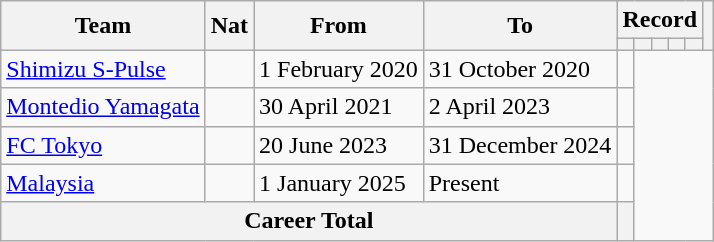<table class="wikitable" style="text-align: center;">
<tr>
<th rowspan="2">Team</th>
<th rowspan="2">Nat</th>
<th rowspan="2">From</th>
<th rowspan="2">To</th>
<th colspan="5">Record</th>
<th rowspan="2"></th>
</tr>
<tr>
<th></th>
<th></th>
<th></th>
<th></th>
<th></th>
</tr>
<tr>
<td align="left"><a href='#'>Shimizu S-Pulse</a></td>
<td></td>
<td align="left">1 February 2020</td>
<td align="left">31 October 2020<br></td>
<td></td>
</tr>
<tr>
<td align="left"><a href='#'>Montedio Yamagata</a></td>
<td></td>
<td align="left">30 April 2021</td>
<td align="left">2 April 2023<br></td>
<td></td>
</tr>
<tr>
<td align="left"><a href='#'>FC Tokyo</a></td>
<td></td>
<td align="left">20 June 2023</td>
<td align="left">31 December 2024<br></td>
<td></td>
</tr>
<tr>
<td align="left"><a href='#'>Malaysia</a></td>
<td></td>
<td align="left">1 January 2025</td>
<td align="left">Present<br></td>
<td></td>
</tr>
<tr>
<th colspan="4">Career Total<br></th>
<th></th>
</tr>
</table>
